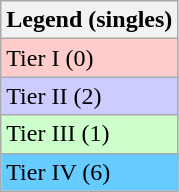<table class="wikitable sortable mw-collapsible mw-collapsed">
<tr>
<th>Legend (singles)</th>
</tr>
<tr style="background:#fcc;">
<td>Tier I (0)</td>
</tr>
<tr style="background:#ccf;">
<td>Tier II (2)</td>
</tr>
<tr style="background:#cfc;">
<td>Tier III (1)</td>
</tr>
<tr style="background:#6cf;">
<td>Tier IV (6)</td>
</tr>
</table>
